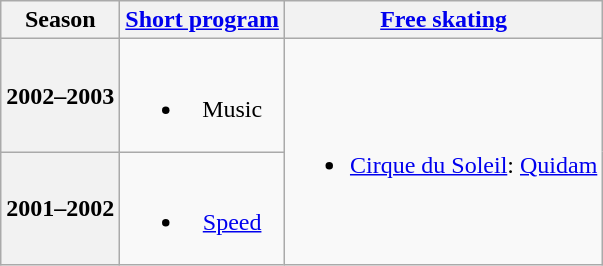<table class="wikitable" style="text-align:center">
<tr>
<th>Season</th>
<th><a href='#'>Short program</a></th>
<th><a href='#'>Free skating</a></th>
</tr>
<tr>
<th>2002–2003 <br></th>
<td><br><ul><li>Music <br></li></ul></td>
<td rowspan=2><br><ul><li><a href='#'>Cirque du Soleil</a>: <a href='#'>Quidam</a> <br></li></ul></td>
</tr>
<tr>
<th>2001–2002 <br></th>
<td><br><ul><li><a href='#'>Speed</a> <br></li></ul></td>
</tr>
</table>
